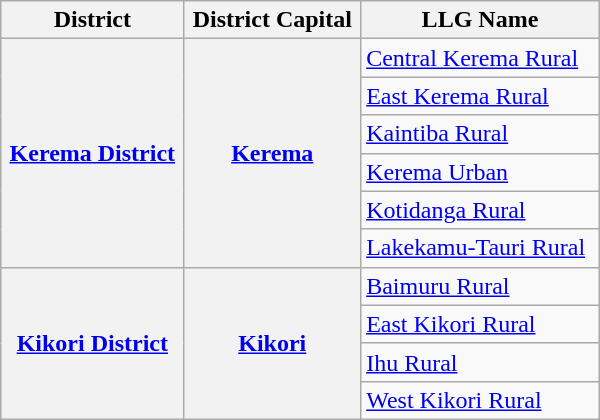<table class="wikitable" style="text-align: left;" width="400">
<tr>
<th>District</th>
<th>District Capital</th>
<th>LLG Name</th>
</tr>
<tr>
<th rowspan="6"><a href='#'>Kerema District</a></th>
<th rowspan="6"><a href='#'>Kerema</a></th>
<td><a href='#'>Central Kerema Rural</a></td>
</tr>
<tr>
<td><a href='#'>East Kerema Rural</a></td>
</tr>
<tr>
<td><a href='#'>Kaintiba Rural</a></td>
</tr>
<tr>
<td><a href='#'>Kerema Urban</a></td>
</tr>
<tr>
<td><a href='#'>Kotidanga Rural</a></td>
</tr>
<tr>
<td><a href='#'>Lakekamu-Tauri Rural</a></td>
</tr>
<tr>
<th rowspan="4"><a href='#'>Kikori District</a></th>
<th rowspan="4"><a href='#'>Kikori</a></th>
<td><a href='#'>Baimuru Rural</a></td>
</tr>
<tr>
<td><a href='#'>East Kikori Rural</a></td>
</tr>
<tr>
<td><a href='#'>Ihu Rural</a></td>
</tr>
<tr>
<td><a href='#'>West Kikori Rural</a></td>
</tr>
</table>
